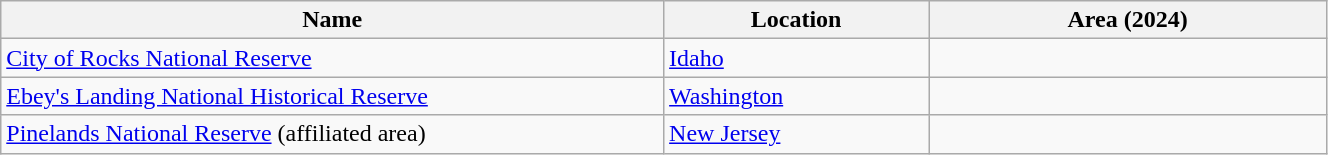<table class="sortable wikitable" style="width:70%">
<tr>
<th style="width:50%;">Name</th>
<th style="width:20%;">Location</th>
<th>Area (2024)</th>
</tr>
<tr>
<td><a href='#'>City of Rocks National Reserve</a></td>
<td><a href='#'>Idaho</a></td>
<td></td>
</tr>
<tr>
<td><a href='#'>Ebey's Landing National Historical Reserve</a></td>
<td><a href='#'>Washington</a></td>
<td></td>
</tr>
<tr>
<td><a href='#'>Pinelands National Reserve</a> (affiliated area)</td>
<td><a href='#'>New Jersey</a></td>
<td></td>
</tr>
</table>
